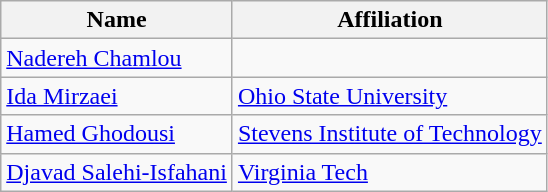<table class="wikitable">
<tr>
<th>Name</th>
<th>Affiliation</th>
</tr>
<tr>
<td><a href='#'>Nadereh Chamlou</a></td>
<td></td>
</tr>
<tr>
<td><a href='#'>Ida Mirzaei</a></td>
<td><a href='#'>Ohio State University</a></td>
</tr>
<tr>
<td><a href='#'>Hamed Ghodousi</a></td>
<td><a href='#'>Stevens Institute of Technology</a></td>
</tr>
<tr>
<td><a href='#'>Djavad Salehi-Isfahani</a></td>
<td><a href='#'>Virginia Tech</a></td>
</tr>
</table>
